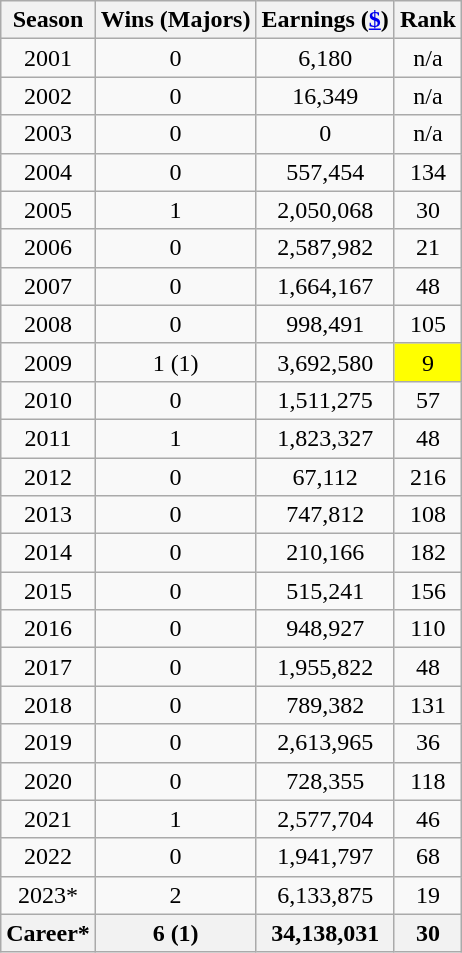<table class=wikitable style="text-align:center">
<tr>
<th>Season</th>
<th>Wins (Majors)</th>
<th>Earnings (<a href='#'>$</a>)</th>
<th>Rank</th>
</tr>
<tr>
<td>2001</td>
<td>0</td>
<td>6,180</td>
<td>n/a</td>
</tr>
<tr>
<td>2002</td>
<td>0</td>
<td>16,349</td>
<td>n/a</td>
</tr>
<tr>
<td>2003</td>
<td>0</td>
<td>0</td>
<td>n/a</td>
</tr>
<tr>
<td>2004</td>
<td>0</td>
<td>557,454</td>
<td>134</td>
</tr>
<tr>
<td>2005</td>
<td>1</td>
<td>2,050,068</td>
<td>30</td>
</tr>
<tr>
<td>2006</td>
<td>0</td>
<td>2,587,982</td>
<td>21</td>
</tr>
<tr>
<td>2007</td>
<td>0</td>
<td>1,664,167</td>
<td>48</td>
</tr>
<tr>
<td>2008</td>
<td>0</td>
<td>998,491</td>
<td>105</td>
</tr>
<tr>
<td>2009</td>
<td>1 (1)</td>
<td>3,692,580</td>
<td style="background:yellow;">9</td>
</tr>
<tr>
<td>2010</td>
<td>0</td>
<td>1,511,275</td>
<td>57</td>
</tr>
<tr>
<td>2011</td>
<td>1</td>
<td>1,823,327</td>
<td>48</td>
</tr>
<tr>
<td>2012</td>
<td>0</td>
<td>67,112</td>
<td>216</td>
</tr>
<tr>
<td>2013</td>
<td>0</td>
<td>747,812</td>
<td>108</td>
</tr>
<tr>
<td>2014</td>
<td>0</td>
<td>210,166</td>
<td>182</td>
</tr>
<tr>
<td>2015</td>
<td>0</td>
<td>515,241</td>
<td>156</td>
</tr>
<tr>
<td>2016</td>
<td>0</td>
<td>948,927</td>
<td>110</td>
</tr>
<tr>
<td>2017</td>
<td>0</td>
<td>1,955,822</td>
<td>48</td>
</tr>
<tr>
<td>2018</td>
<td>0</td>
<td>789,382</td>
<td>131</td>
</tr>
<tr>
<td>2019</td>
<td>0</td>
<td>2,613,965</td>
<td>36</td>
</tr>
<tr>
<td>2020</td>
<td>0</td>
<td>728,355</td>
<td>118</td>
</tr>
<tr>
<td>2021</td>
<td>1</td>
<td>2,577,704</td>
<td>46</td>
</tr>
<tr>
<td>2022</td>
<td>0</td>
<td>1,941,797</td>
<td>68</td>
</tr>
<tr>
<td>2023*</td>
<td>2</td>
<td>6,133,875</td>
<td>19</td>
</tr>
<tr>
<th>Career*</th>
<th>6 (1)</th>
<th>34,138,031</th>
<th>30</th>
</tr>
</table>
